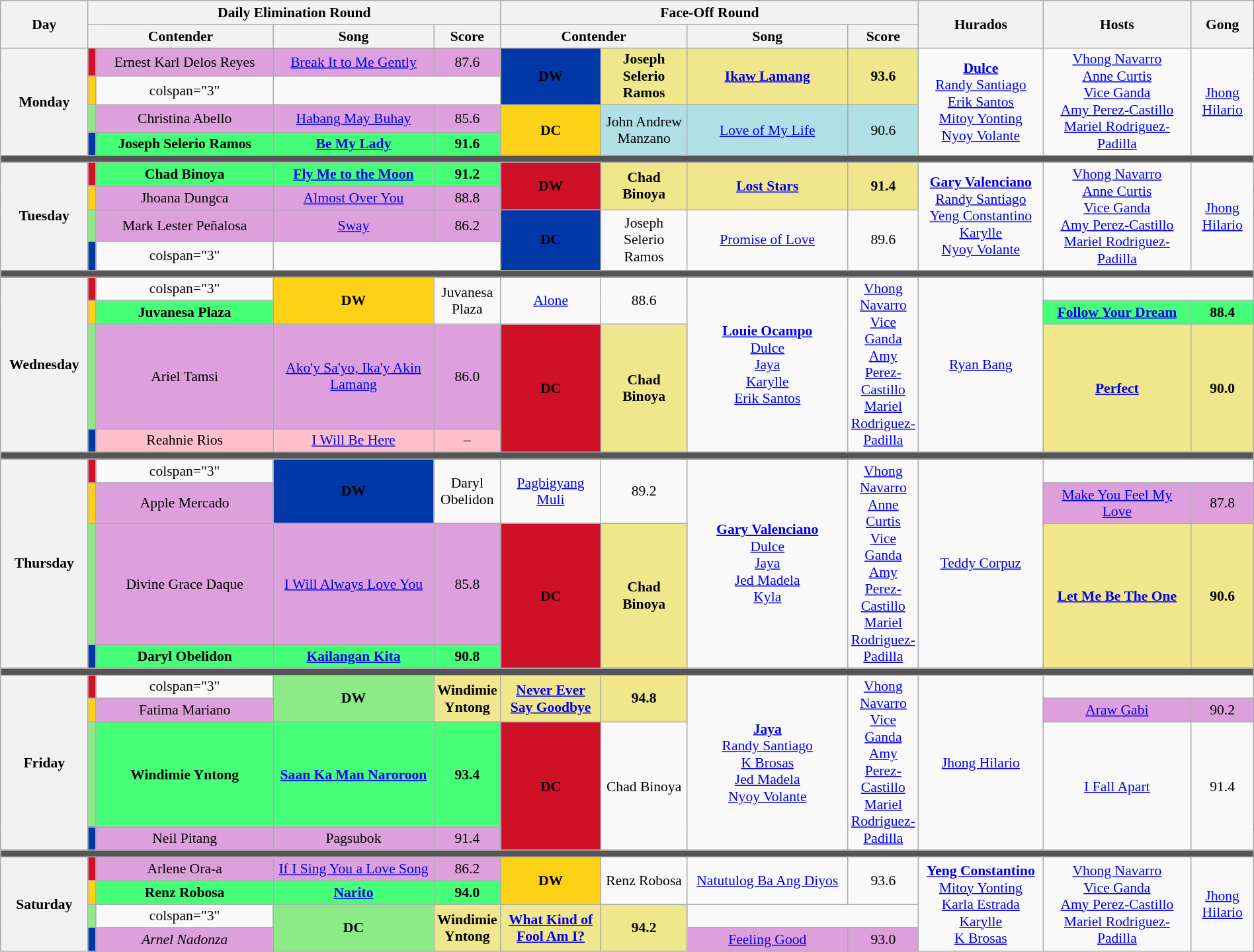<table class="wikitable mw-collapsible mw-collapsed" style="text-align:center; font-size:90%; width:100%;">
<tr>
<th rowspan="2" width="07%">Day</th>
<th colspan="4">Daily Elimination Round</th>
<th colspan="4">Face-Off Round</th>
<th rowspan="2" width="10%">Hurados</th>
<th rowspan="2" width="12%">Hosts</th>
<th rowspan="2" width="05%">Gong</th>
</tr>
<tr>
<th width="15%"  colspan=2>Contender</th>
<th width="13%">Song</th>
<th width="05%">Score</th>
<th width="15%"  colspan=2>Contender</th>
<th width="13%">Song</th>
<th width="05%">Score</th>
</tr>
<tr>
<th rowspan="4">Monday<br><small></small></th>
<th style="background-color:#CE1126;"></th>
<td style="background:Plum;">Ernest Karl Delos Reyes</td>
<td style="background:Plum;"><a href='#'>Break It to Me Gently</a></td>
<td style="background:Plum;">87.6</td>
<th rowspan="2" style="background-color:#0038A8;">DW</th>
<td rowspan="2" style="background:Khaki"><strong>Joseph Selerio Ramos</strong></td>
<td rowspan="2" style="background:Khaki"><strong><a href='#'>Ikaw Lamang</a></strong></td>
<td rowspan="2" style="background:Khaki"><strong>93.6</strong></td>
<td rowspan="4"><strong><a href='#'>Dulce</a></strong><br><a href='#'>Randy Santiago</a><br><a href='#'>Erik Santos</a><br><a href='#'>Mitoy Yonting</a><br><a href='#'>Nyoy Volante</a></td>
<td rowspan="4"><a href='#'>Vhong Navarro</a><br><a href='#'>Anne Curtis</a><br><a href='#'>Vice Ganda</a><br><a href='#'>Amy Perez-Castillo</a><br><a href='#'>Mariel Rodriguez-Padilla</a></td>
<td rowspan="4"><a href='#'>Jhong Hilario</a></td>
</tr>
<tr>
<th style="background-color:#FCD116;"></th>
<td>colspan="3" </td>
</tr>
<tr>
<th style="background-color:#8deb87;"></th>
<td style="background:Plum;">Christina Abello</td>
<td style="background:Plum;"><a href='#'>Habang May Buhay</a></td>
<td style="background:Plum;">85.6</td>
<th rowspan="2" style="background-color:#FCD116;">DC</th>
<td rowspan="2" style="background-color:#B0E0E6;">John Andrew Manzano</td>
<td rowspan="2" style="background-color:#B0E0E6;"><a href='#'>Love of My Life</a></td>
<td rowspan="2" style="background-color:#B0E0E6;">90.6</td>
</tr>
<tr>
<th style="background-color:#0038A8;"></th>
<td style="background:#44ff77;"><strong>Joseph Selerio Ramos</strong></td>
<td style="background:#44ff77;"><strong><a href='#'>Be My Lady</a></strong></td>
<td style="background:#44ff77;"><strong>91.6</strong></td>
</tr>
<tr>
<th colspan="12" style="background:#555;"></th>
</tr>
<tr>
<th rowspan="4">Tuesday<br><small></small></th>
<th style="background-color:#CE1126;"></th>
<td style="background:#44ff77;"><strong>Chad Binoya</strong></td>
<td style="background:#44ff77;"><strong><a href='#'>Fly Me to the Moon</a></strong></td>
<td style="background:#44ff77;"><strong>91.2</strong></td>
<th rowspan="2" style="background-color:#CE1126;">DW</th>
<td rowspan="2" style="background:Khaki"><strong>Chad Binoya</strong></td>
<td rowspan="2" style="background:Khaki"><strong><a href='#'>Lost Stars</a></strong></td>
<td rowspan="2" style="background:Khaki"><strong>91.4</strong></td>
<td rowspan="4"><strong><a href='#'>Gary Valenciano</a></strong><br><a href='#'>Randy Santiago</a><br><a href='#'>Yeng Constantino</a><br><a href='#'>Karylle</a><br><a href='#'>Nyoy Volante</a></td>
<td rowspan="4"><a href='#'>Vhong Navarro</a><br><a href='#'>Anne Curtis</a><br><a href='#'>Vice Ganda</a><br><a href='#'>Amy Perez-Castillo</a><br><a href='#'>Mariel Rodriguez-Padilla</a></td>
<td rowspan="4"><a href='#'>Jhong Hilario</a></td>
</tr>
<tr>
<th style="background-color:#FCD116;"></th>
<td style="background:Plum;">Jhoana Dungca</td>
<td style="background:Plum;"><a href='#'>Almost Over You</a></td>
<td style="background:Plum;">88.8</td>
</tr>
<tr>
<th style="background-color:#8deb87;"></th>
<td style="background:Plum;">Mark Lester Peñalosa</td>
<td style="background:Plum;"><a href='#'>Sway</a></td>
<td style="background:Plum;">86.2</td>
<th rowspan="2" style="background-color:#0038A8;">DC</th>
<td rowspan="2">Joseph Selerio Ramos</td>
<td rowspan="2"><a href='#'>Promise of Love</a></td>
<td rowspan="2">89.6</td>
</tr>
<tr>
<th style="background-color:#0038A8;"></th>
<td>colspan="3" </td>
</tr>
<tr>
<th colspan="12" style="background:#555;"></th>
</tr>
<tr>
<th rowspan="4">Wednesday<br><small></small></th>
<th style="background-color:#CE1126;"></th>
<td>colspan="3" </td>
<th rowspan="2" style="background-color:#FCD116;">DW</th>
<td rowspan="2">Juvanesa Plaza</td>
<td rowspan="2"><a href='#'>Alone</a></td>
<td rowspan="2">88.6</td>
<td rowspan="4"><strong><a href='#'>Louie Ocampo</a></strong><br><a href='#'>Dulce</a><br><a href='#'>Jaya</a><br><a href='#'>Karylle</a><br><a href='#'>Erik Santos</a></td>
<td rowspan="4"><a href='#'>Vhong Navarro</a><br><a href='#'>Vice Ganda</a><br><a href='#'>Amy Perez-Castillo</a><br><a href='#'>Mariel Rodriguez-Padilla</a></td>
<td rowspan="4"><a href='#'>Ryan Bang</a></td>
</tr>
<tr>
<th style="background-color:#FCD116;"></th>
<td style="background:#44ff77;"><strong>Juvanesa Plaza</strong></td>
<td style="background:#44ff77;"><strong><a href='#'>Follow Your Dream</a></strong></td>
<td style="background:#44ff77;"><strong>88.4</strong></td>
</tr>
<tr>
<th style="background-color:#8deb87;"></th>
<td style="background:Plum;">Ariel Tamsi</td>
<td style="background:Plum;"><a href='#'>Ako'y Sa'yo, Ika'y Akin Lamang</a></td>
<td style="background:Plum;">86.0</td>
<th rowspan="2" style="background-color:#CE1126;">DC</th>
<td rowspan="2" style="background:Khaki"><strong>Chad Binoya</strong></td>
<td rowspan="2" style="background:Khaki"><strong><a href='#'>Perfect</a></strong></td>
<td rowspan="2" style="background:Khaki"><strong>90.0</strong></td>
</tr>
<tr>
<th style="background-color:#0038A8;"></th>
<td style="background:pink;">Reahnie Rios</td>
<td style="background:pink;"><a href='#'>I Will Be Here</a></td>
<td style="background:pink;">–</td>
</tr>
<tr>
<th colspan="12" style="background:#555;"></th>
</tr>
<tr>
<th rowspan="4">Thursday<br><small></small></th>
<th style="background-color:#CE1126;"></th>
<td>colspan="3" </td>
<th rowspan="2" style="background-color:#0038A8;">DW</th>
<td rowspan="2">Daryl Obelidon</td>
<td rowspan="2"><a href='#'>Pagbigyang Muli</a></td>
<td rowspan="2">89.2</td>
<td rowspan="4"><strong><a href='#'>Gary Valenciano</a></strong><br><a href='#'>Dulce</a><br><a href='#'>Jaya</a><br><a href='#'>Jed Madela</a><br><a href='#'>Kyla</a></td>
<td rowspan="4"><a href='#'>Vhong Navarro</a><br><a href='#'>Anne Curtis</a><br><a href='#'>Vice Ganda</a><br><a href='#'>Amy Perez-Castillo</a><br><a href='#'>Mariel Rodriguez-Padilla</a></td>
<td rowspan="4"><a href='#'>Teddy Corpuz</a></td>
</tr>
<tr>
<th style="background-color:#FCD116;"></th>
<td style="background:Plum;">Apple Mercado</td>
<td style="background:Plum;"><a href='#'>Make You Feel My Love</a></td>
<td style="background:Plum;">87.8</td>
</tr>
<tr>
<th style="background-color:#8deb87;"></th>
<td style="background:Plum;">Divine Grace Daque</td>
<td style="background:Plum;"><a href='#'>I Will Always Love You</a></td>
<td style="background:Plum;">85.8</td>
<th rowspan="2" style="background-color:#CE1126;">DC</th>
<td rowspan="2" style="background:Khaki"><strong>Chad Binoya</strong></td>
<td rowspan="2" style="background:Khaki"><strong><a href='#'>Let Me Be The One</a></strong></td>
<td rowspan="2" style="background:Khaki"><strong>90.6</strong></td>
</tr>
<tr>
<th style="background-color:#0038A8;"></th>
<td style="background:#44ff77;"><strong>Daryl Obelidon</strong></td>
<td style="background:#44ff77;"><strong><a href='#'>Kailangan Kita</a></strong></td>
<td style="background:#44ff77;"><strong>90.8</strong></td>
</tr>
<tr>
<th colspan="12" style="background:#555;"></th>
</tr>
<tr>
<th rowspan="4">Friday<br><small></small></th>
<th style="background-color:#CE1126;"></th>
<td>colspan="3" </td>
<th rowspan="2" style="background-color:#8deb87;">DW</th>
<td rowspan="2" style="background:Khaki"><strong>Windimie Yntong</strong></td>
<td rowspan="2" style="background:Khaki"><strong><a href='#'>Never Ever Say Goodbye</a></strong></td>
<td rowspan="2" style="background:Khaki"><strong>94.8</strong></td>
<td rowspan="4"><strong><a href='#'>Jaya</a></strong><br><a href='#'>Randy Santiago</a><br><a href='#'>K Brosas</a><br><a href='#'>Jed Madela</a><br><a href='#'>Nyoy Volante</a></td>
<td rowspan="4"><a href='#'>Vhong Navarro</a><br><a href='#'>Vice Ganda</a><br><a href='#'>Amy Perez-Castillo</a><br><a href='#'>Mariel Rodriguez-Padilla</a></td>
<td rowspan="4"><a href='#'>Jhong Hilario</a></td>
</tr>
<tr>
<th style="background-color:#FCD116;"></th>
<td style="background:Plum;">Fatima Mariano</td>
<td style="background:Plum;"><a href='#'>Araw Gabi</a></td>
<td style="background:Plum;">90.2</td>
</tr>
<tr>
<th style="background-color:#8deb87;"></th>
<td style="background:#44ff77;"><strong>Windimie Yntong</strong></td>
<td style="background:#44ff77;"><strong><a href='#'>Saan Ka Man Naroroon</a></strong></td>
<td style="background:#44ff77;"><strong>93.4</strong></td>
<th rowspan="2" style="background-color:#CE1126;">DC</th>
<td rowspan="2">Chad Binoya</td>
<td rowspan="2"><a href='#'>I Fall Apart</a></td>
<td rowspan="2">91.4</td>
</tr>
<tr>
<th style="background-color:#0038A8;"></th>
<td style="background:Plum;">Neil Pitang</td>
<td style="background:Plum;">Pagsubok</td>
<td style="background:Plum;">91.4</td>
</tr>
<tr>
<th colspan="12" style="background:#555;"></th>
</tr>
<tr>
<th rowspan="4">Saturday<br><small></small></th>
<th style="background-color:#CE1126;"></th>
<td style="background:Plum;">Arlene Ora-a</td>
<td style="background:Plum;"><a href='#'>If I Sing You a Love Song</a></td>
<td style="background:Plum;">86.2</td>
<th rowspan="2" style="background-color:#FCD116;">DW</th>
<td rowspan="2">Renz Robosa</td>
<td rowspan="2"><a href='#'>Natutulog Ba Ang Diyos</a></td>
<td rowspan="2">93.6</td>
<td rowspan="4"><strong><a href='#'>Yeng Constantino</a></strong><br><a href='#'>Mitoy Yonting</a><br><a href='#'>Karla Estrada</a><br><a href='#'>Karylle</a><br><a href='#'>K Brosas</a></td>
<td rowspan="4"><a href='#'>Vhong Navarro</a><br><a href='#'>Vice Ganda</a><br><a href='#'>Amy Perez-Castillo</a><br><a href='#'>Mariel Rodriguez-Padilla</a></td>
<td rowspan="4"><a href='#'>Jhong Hilario</a></td>
</tr>
<tr>
<th style="background-color:#FCD116;"></th>
<td style="background:#44ff77;"><strong>Renz Robosa</strong></td>
<td style="background:#44ff77;"><strong><a href='#'>Narito</a></strong></td>
<td style="background:#44ff77;"><strong>94.0</strong></td>
</tr>
<tr>
<th style="background-color:#8deb87;"></th>
<td>colspan="3" </td>
<th rowspan="2" style="background-color:#8deb87;">DC</th>
<td rowspan="2" style=background:Khaki;"><strong>Windimie Yntong</strong></td>
<td rowspan="2" style=background:Khaki;"><strong><a href='#'>What Kind of Fool Am I?</a></strong></td>
<td rowspan="2" style=background:Khaki;"><strong>94.2</strong></td>
</tr>
<tr>
<th style="background-color:#0038A8;"></th>
<td style="background:Plum;"><em>Arnel Nadonza</em></td>
<td style="background:Plum;"><a href='#'>Feeling Good</a></td>
<td style="background:Plum;">93.0</td>
</tr>
</table>
